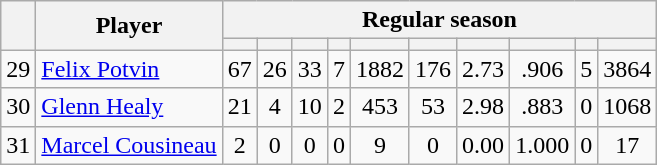<table class="wikitable plainrowheaders" style="text-align:center;">
<tr>
<th scope="col" rowspan="2"></th>
<th scope="col" rowspan="2">Player</th>
<th scope=colgroup colspan=10>Regular season</th>
</tr>
<tr>
<th scope="col"></th>
<th scope="col"></th>
<th scope="col"></th>
<th scope="col"></th>
<th scope="col"></th>
<th scope="col"></th>
<th scope="col"></th>
<th scope="col"></th>
<th scope="col"></th>
<th scope="col"></th>
</tr>
<tr>
<td scope="row">29</td>
<td align="left"><a href='#'>Felix Potvin</a></td>
<td>67</td>
<td>26</td>
<td>33</td>
<td>7</td>
<td>1882</td>
<td>176</td>
<td>2.73</td>
<td>.906</td>
<td>5</td>
<td>3864</td>
</tr>
<tr>
<td scope="row">30</td>
<td align="left"><a href='#'>Glenn Healy</a></td>
<td>21</td>
<td>4</td>
<td>10</td>
<td>2</td>
<td>453</td>
<td>53</td>
<td>2.98</td>
<td>.883</td>
<td>0</td>
<td>1068</td>
</tr>
<tr>
<td scope="row">31</td>
<td align="left"><a href='#'>Marcel Cousineau</a></td>
<td>2</td>
<td>0</td>
<td>0</td>
<td>0</td>
<td>9</td>
<td>0</td>
<td>0.00</td>
<td>1.000</td>
<td>0</td>
<td>17</td>
</tr>
</table>
